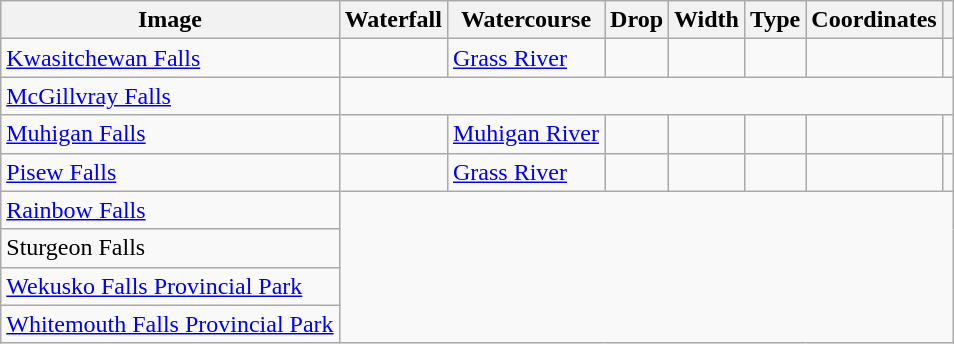<table class="wikitable sortable">
<tr>
<th class=unsortable>Image</th>
<th>Waterfall</th>
<th>Watercourse</th>
<th>Drop</th>
<th>Width</th>
<th>Type</th>
<th>Coordinates</th>
<th class=unsortable></th>
</tr>
<tr>
<td><a href='#'>Kwasitchewan Falls</a></td>
<td></td>
<td><a href='#'>Grass River</a></td>
<td></td>
<td></td>
<td></td>
<td></td>
<td></td>
</tr>
<tr>
<td><a href='#'>McGillvray Falls</a></td>
</tr>
<tr>
<td><a href='#'>Muhigan Falls</a></td>
<td></td>
<td><a href='#'>Muhigan River</a></td>
<td></td>
<td></td>
<td></td>
<td></td>
<td></td>
</tr>
<tr>
<td><a href='#'>Pisew Falls</a></td>
<td></td>
<td><a href='#'>Grass River</a></td>
<td></td>
<td></td>
<td></td>
<td></td>
<td></td>
</tr>
<tr>
<td><a href='#'>Rainbow Falls</a></td>
</tr>
<tr>
<td>Sturgeon Falls</td>
</tr>
<tr>
<td><a href='#'>Wekusko Falls Provincial Park</a></td>
</tr>
<tr>
<td><a href='#'>Whitemouth Falls Provincial Park</a></td>
</tr>
</table>
